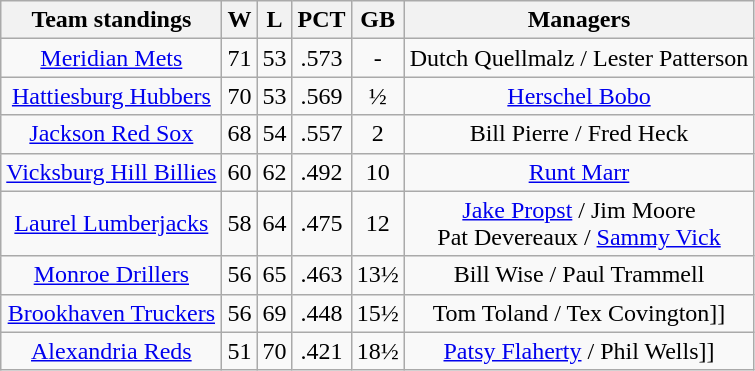<table class="wikitable" style="text-align:center">
<tr>
<th>Team standings</th>
<th>W</th>
<th>L</th>
<th>PCT</th>
<th>GB</th>
<th>Managers</th>
</tr>
<tr>
<td><a href='#'>Meridian Mets</a></td>
<td>71</td>
<td>53</td>
<td>.573</td>
<td>-</td>
<td>Dutch Quellmalz / Lester Patterson</td>
</tr>
<tr>
<td><a href='#'>Hattiesburg Hubbers</a></td>
<td>70</td>
<td>53</td>
<td>.569</td>
<td>½</td>
<td><a href='#'>Herschel Bobo</a></td>
</tr>
<tr>
<td><a href='#'>Jackson Red Sox</a></td>
<td>68</td>
<td>54</td>
<td>.557</td>
<td>2</td>
<td>Bill Pierre / Fred Heck</td>
</tr>
<tr>
<td><a href='#'>Vicksburg Hill Billies</a></td>
<td>60</td>
<td>62</td>
<td>.492</td>
<td>10</td>
<td><a href='#'>Runt Marr</a></td>
</tr>
<tr>
<td><a href='#'>Laurel Lumberjacks</a></td>
<td>58</td>
<td>64</td>
<td>.475</td>
<td>12</td>
<td><a href='#'>Jake Propst</a> / Jim Moore <br> Pat Devereaux / <a href='#'>Sammy Vick</a></td>
</tr>
<tr>
<td><a href='#'>Monroe Drillers</a></td>
<td>56</td>
<td>65</td>
<td>.463</td>
<td>13½</td>
<td>Bill Wise / Paul Trammell</td>
</tr>
<tr>
<td><a href='#'>Brookhaven Truckers</a></td>
<td>56</td>
<td>69</td>
<td>.448</td>
<td>15½</td>
<td>Tom Toland / Tex Covington]]</td>
</tr>
<tr>
<td><a href='#'>Alexandria Reds</a></td>
<td>51</td>
<td>70</td>
<td>.421</td>
<td>18½</td>
<td><a href='#'>Patsy Flaherty</a> / Phil Wells]]</td>
</tr>
</table>
